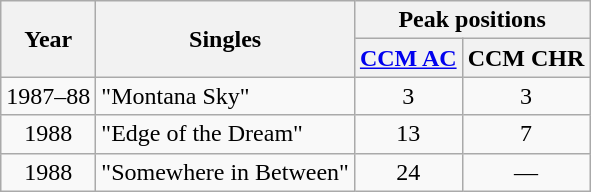<table class="wikitable">
<tr>
<th rowspan="2">Year</th>
<th rowspan="2">Singles</th>
<th colspan="2">Peak positions</th>
</tr>
<tr>
<th><a href='#'>CCM AC</a><br></th>
<th>CCM CHR<br></th>
</tr>
<tr>
<td>1987–88</td>
<td>"Montana Sky"</td>
<td align="center">3</td>
<td align="center">3</td>
</tr>
<tr>
<td align="center">1988</td>
<td>"Edge of the Dream"</td>
<td align="center">13</td>
<td align="center">7</td>
</tr>
<tr>
<td align="center">1988</td>
<td>"Somewhere in Between"</td>
<td align="center">24</td>
<td align="center">—</td>
</tr>
</table>
